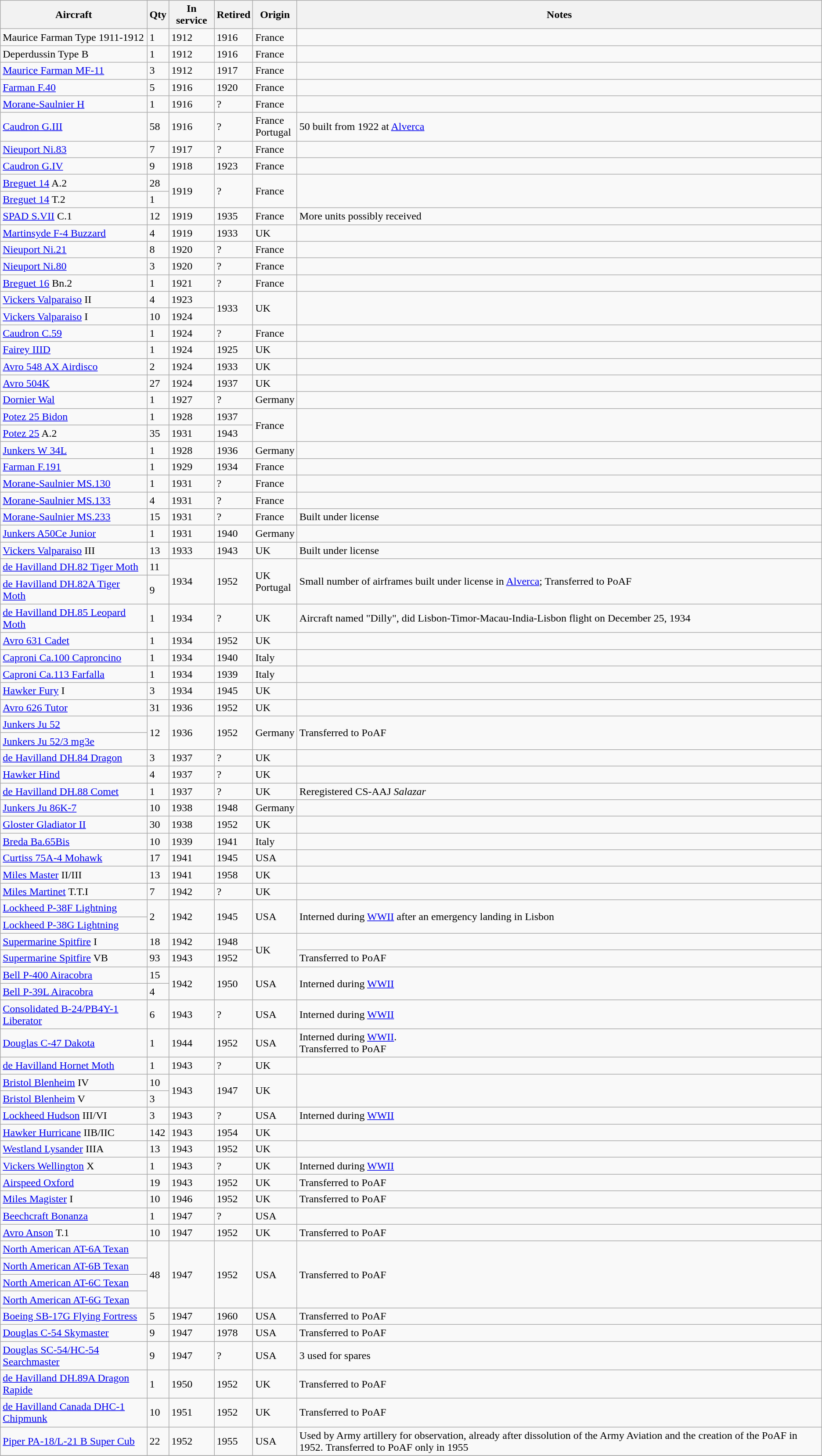<table class="wikitable">
<tr>
<th>Aircraft</th>
<th title="Quantity">Qty</th>
<th>In service</th>
<th>Retired</th>
<th>Origin</th>
<th>Notes</th>
</tr>
<tr>
<td>Maurice Farman Type 1911-1912</td>
<td>1</td>
<td>1912</td>
<td>1916</td>
<td>France</td>
<td></td>
</tr>
<tr>
<td>Deperdussin Type B</td>
<td>1</td>
<td>1912</td>
<td>1916</td>
<td>France</td>
<td></td>
</tr>
<tr>
<td><a href='#'>Maurice Farman MF-11</a></td>
<td>3</td>
<td>1912</td>
<td>1917</td>
<td>France</td>
<td></td>
</tr>
<tr>
<td><a href='#'>Farman F.40</a></td>
<td>5</td>
<td>1916</td>
<td>1920</td>
<td>France</td>
<td></td>
</tr>
<tr>
<td><a href='#'>Morane-Saulnier H</a></td>
<td>1</td>
<td>1916</td>
<td>?</td>
<td>France</td>
<td></td>
</tr>
<tr>
<td><a href='#'>Caudron G.III</a></td>
<td>58</td>
<td>1916</td>
<td>?</td>
<td>France<br>Portugal</td>
<td>50 built from 1922 at <a href='#'>Alverca</a></td>
</tr>
<tr>
<td><a href='#'>Nieuport Ni.83</a></td>
<td>7</td>
<td>1917</td>
<td>?</td>
<td>France</td>
<td></td>
</tr>
<tr>
<td><a href='#'>Caudron G.IV</a></td>
<td>9</td>
<td>1918</td>
<td>1923</td>
<td>France</td>
<td></td>
</tr>
<tr>
<td><a href='#'>Breguet 14</a> A.2</td>
<td>28</td>
<td rowspan="2">1919</td>
<td rowspan="2">?</td>
<td rowspan="2">France</td>
<td rowspan="2"></td>
</tr>
<tr>
<td><a href='#'>Breguet 14</a> T.2</td>
<td>1</td>
</tr>
<tr>
<td><a href='#'>SPAD S.VII</a> C.1</td>
<td>12</td>
<td>1919</td>
<td>1935</td>
<td>France</td>
<td>More units possibly received</td>
</tr>
<tr>
<td><a href='#'>Martinsyde F-4 Buzzard</a></td>
<td>4</td>
<td>1919</td>
<td>1933</td>
<td>UK</td>
<td></td>
</tr>
<tr>
<td><a href='#'>Nieuport Ni.21</a></td>
<td>8</td>
<td>1920</td>
<td>?</td>
<td>France</td>
<td></td>
</tr>
<tr>
<td><a href='#'>Nieuport Ni.80</a></td>
<td>3</td>
<td>1920</td>
<td>?</td>
<td>France</td>
<td></td>
</tr>
<tr>
<td><a href='#'>Breguet 16</a> Bn.2</td>
<td>1</td>
<td>1921</td>
<td>?</td>
<td>France</td>
<td></td>
</tr>
<tr>
<td><a href='#'>Vickers Valparaiso</a> II</td>
<td>4</td>
<td>1923</td>
<td rowspan="2">1933</td>
<td rowspan="2">UK</td>
<td rowspan="2"></td>
</tr>
<tr>
<td><a href='#'>Vickers Valparaiso</a> I</td>
<td>10</td>
<td>1924</td>
</tr>
<tr>
<td><a href='#'>Caudron C.59</a></td>
<td>1</td>
<td>1924</td>
<td>?</td>
<td>France</td>
<td></td>
</tr>
<tr>
<td><a href='#'>Fairey IIID</a></td>
<td>1</td>
<td>1924</td>
<td>1925</td>
<td>UK</td>
<td></td>
</tr>
<tr>
<td><a href='#'>Avro 548 AX Airdisco</a></td>
<td>2</td>
<td>1924</td>
<td>1933</td>
<td>UK</td>
<td></td>
</tr>
<tr>
<td><a href='#'>Avro 504K</a></td>
<td>27</td>
<td>1924</td>
<td>1937</td>
<td>UK</td>
<td></td>
</tr>
<tr>
<td><a href='#'>Dornier Wal</a></td>
<td>1</td>
<td>1927</td>
<td>?</td>
<td>Germany</td>
<td></td>
</tr>
<tr>
<td><a href='#'>Potez 25 Bidon</a></td>
<td>1</td>
<td>1928</td>
<td>1937</td>
<td rowspan="2">France</td>
<td rowspan="2"></td>
</tr>
<tr>
<td><a href='#'>Potez 25</a> A.2</td>
<td>35</td>
<td>1931</td>
<td>1943</td>
</tr>
<tr>
<td><a href='#'>Junkers W 34L</a></td>
<td>1</td>
<td>1928</td>
<td>1936</td>
<td>Germany</td>
<td></td>
</tr>
<tr>
<td><a href='#'>Farman F.191</a></td>
<td>1</td>
<td>1929</td>
<td>1934</td>
<td>France</td>
<td></td>
</tr>
<tr>
<td><a href='#'>Morane-Saulnier MS.130</a></td>
<td>1</td>
<td>1931</td>
<td>?</td>
<td>France</td>
<td></td>
</tr>
<tr>
<td><a href='#'>Morane-Saulnier MS.133</a></td>
<td>4</td>
<td>1931</td>
<td>?</td>
<td>France</td>
<td></td>
</tr>
<tr>
<td><a href='#'>Morane-Saulnier MS.233</a></td>
<td>15</td>
<td>1931</td>
<td>?</td>
<td>France</td>
<td>Built under license</td>
</tr>
<tr>
<td><a href='#'>Junkers A50Ce Junior</a></td>
<td>1</td>
<td>1931</td>
<td>1940</td>
<td>Germany</td>
<td></td>
</tr>
<tr>
<td><a href='#'>Vickers Valparaiso</a> III</td>
<td>13</td>
<td>1933</td>
<td>1943</td>
<td>UK</td>
<td>Built under license</td>
</tr>
<tr>
<td><a href='#'>de Havilland DH.82 Tiger Moth</a></td>
<td>11</td>
<td rowspan="2">1934</td>
<td rowspan="2">1952</td>
<td rowspan="2">UK<br>Portugal</td>
<td rowspan="2">Small number of airframes built under license in <a href='#'>Alverca</a>; Transferred to PoAF</td>
</tr>
<tr>
<td><a href='#'>de Havilland DH.82A Tiger Moth</a></td>
<td>9</td>
</tr>
<tr>
<td><a href='#'>de Havilland DH.85 Leopard Moth</a></td>
<td>1</td>
<td>1934</td>
<td>?</td>
<td>UK</td>
<td>Aircraft named "Dilly", did Lisbon-Timor-Macau-India-Lisbon flight on December 25, 1934</td>
</tr>
<tr>
<td><a href='#'>Avro 631 Cadet</a></td>
<td>1</td>
<td>1934</td>
<td>1952</td>
<td>UK</td>
<td></td>
</tr>
<tr>
<td><a href='#'>Caproni Ca.100 Caproncino</a></td>
<td>1</td>
<td>1934</td>
<td>1940</td>
<td>Italy</td>
<td></td>
</tr>
<tr>
<td><a href='#'>Caproni Ca.113 Farfalla</a></td>
<td>1</td>
<td>1934</td>
<td>1939</td>
<td>Italy</td>
<td></td>
</tr>
<tr>
<td><a href='#'>Hawker Fury</a> I</td>
<td>3</td>
<td>1934</td>
<td>1945</td>
<td>UK</td>
<td></td>
</tr>
<tr>
<td><a href='#'>Avro 626 Tutor</a></td>
<td>31</td>
<td>1936</td>
<td>1952</td>
<td>UK</td>
<td></td>
</tr>
<tr>
<td><a href='#'>Junkers Ju 52</a></td>
<td rowspan="2">12</td>
<td rowspan="2">1936</td>
<td rowspan="2">1952</td>
<td rowspan="2">Germany</td>
<td rowspan="2">Transferred to PoAF</td>
</tr>
<tr>
<td><a href='#'>Junkers Ju 52/3 mg3e</a></td>
</tr>
<tr>
<td><a href='#'>de Havilland DH.84 Dragon</a></td>
<td>3</td>
<td>1937</td>
<td>?</td>
<td>UK</td>
<td></td>
</tr>
<tr>
<td><a href='#'>Hawker Hind</a></td>
<td>4</td>
<td>1937</td>
<td>?</td>
<td>UK</td>
<td></td>
</tr>
<tr>
<td><a href='#'>de Havilland DH.88 Comet</a></td>
<td>1</td>
<td>1937</td>
<td>?</td>
<td>UK</td>
<td>Reregistered CS-AAJ <em>Salazar</em></td>
</tr>
<tr>
<td><a href='#'>Junkers Ju 86K-7</a></td>
<td>10</td>
<td>1938</td>
<td>1948</td>
<td>Germany</td>
<td></td>
</tr>
<tr>
<td><a href='#'>Gloster Gladiator II</a></td>
<td>30</td>
<td>1938</td>
<td>1952</td>
<td>UK</td>
<td></td>
</tr>
<tr>
<td><a href='#'>Breda Ba.65Bis</a></td>
<td>10</td>
<td>1939</td>
<td>1941</td>
<td>Italy</td>
<td></td>
</tr>
<tr>
<td><a href='#'>Curtiss 75A-4 Mohawk</a></td>
<td>17</td>
<td>1941</td>
<td>1945</td>
<td>USA</td>
<td></td>
</tr>
<tr>
<td><a href='#'>Miles Master</a> II/III</td>
<td>13</td>
<td>1941</td>
<td>1958</td>
<td>UK</td>
<td></td>
</tr>
<tr>
<td><a href='#'>Miles Martinet</a> T.T.I</td>
<td>7</td>
<td>1942</td>
<td>?</td>
<td>UK</td>
<td></td>
</tr>
<tr>
<td><a href='#'>Lockheed P-38F Lightning</a></td>
<td rowspan="2">2</td>
<td rowspan="2">1942</td>
<td rowspan="2">1945</td>
<td rowspan="2">USA</td>
<td rowspan="2">Interned during <a href='#'>WWII</a> after an emergency landing in Lisbon</td>
</tr>
<tr>
<td><a href='#'>Lockheed P-38G Lightning</a></td>
</tr>
<tr>
<td><a href='#'>Supermarine Spitfire</a> I</td>
<td>18</td>
<td>1942</td>
<td>1948</td>
<td rowspan="2">UK</td>
<td></td>
</tr>
<tr>
<td><a href='#'>Supermarine Spitfire</a> VB</td>
<td>93</td>
<td>1943</td>
<td>1952</td>
<td>Transferred to PoAF</td>
</tr>
<tr>
<td><a href='#'>Bell P-400 Airacobra</a></td>
<td>15</td>
<td rowspan="2">1942</td>
<td rowspan="2">1950</td>
<td rowspan="2">USA</td>
<td rowspan="2">Interned during <a href='#'>WWII</a></td>
</tr>
<tr>
<td><a href='#'>Bell P-39L Airacobra</a></td>
<td>4</td>
</tr>
<tr>
<td><a href='#'>Consolidated B-24/PB4Y-1 Liberator</a></td>
<td>6</td>
<td>1943</td>
<td>?</td>
<td>USA</td>
<td>Interned during <a href='#'>WWII</a></td>
</tr>
<tr>
<td><a href='#'>Douglas C-47 Dakota</a></td>
<td>1</td>
<td>1944</td>
<td>1952</td>
<td>USA</td>
<td>Interned during <a href='#'>WWII</a>.<br>Transferred to PoAF</td>
</tr>
<tr>
<td><a href='#'>de Havilland Hornet Moth</a></td>
<td>1</td>
<td>1943</td>
<td>?</td>
<td>UK</td>
<td></td>
</tr>
<tr>
<td><a href='#'>Bristol Blenheim</a> IV</td>
<td>10</td>
<td rowspan="2">1943</td>
<td rowspan="2">1947</td>
<td rowspan="2">UK</td>
<td rowspan="2"></td>
</tr>
<tr>
<td><a href='#'>Bristol Blenheim</a> V</td>
<td>3</td>
</tr>
<tr>
<td><a href='#'>Lockheed Hudson</a> III/VI</td>
<td>3</td>
<td>1943</td>
<td>?</td>
<td>USA</td>
<td>Interned during <a href='#'>WWII</a></td>
</tr>
<tr>
<td><a href='#'>Hawker Hurricane</a> IIB/IIC</td>
<td>142</td>
<td>1943</td>
<td>1954</td>
<td>UK</td>
<td></td>
</tr>
<tr>
<td><a href='#'>Westland Lysander</a> IIIA</td>
<td>13</td>
<td>1943</td>
<td>1952</td>
<td>UK</td>
<td></td>
</tr>
<tr>
<td><a href='#'>Vickers Wellington</a> X</td>
<td>1</td>
<td>1943</td>
<td>?</td>
<td>UK</td>
<td>Interned during <a href='#'>WWII</a></td>
</tr>
<tr>
<td><a href='#'>Airspeed Oxford</a></td>
<td>19</td>
<td>1943</td>
<td>1952</td>
<td>UK</td>
<td>Transferred to PoAF</td>
</tr>
<tr>
<td><a href='#'>Miles Magister</a> I</td>
<td>10</td>
<td>1946</td>
<td>1952</td>
<td>UK</td>
<td>Transferred to PoAF</td>
</tr>
<tr>
<td><a href='#'>Beechcraft Bonanza</a></td>
<td>1</td>
<td>1947</td>
<td>?</td>
<td>USA</td>
<td></td>
</tr>
<tr>
<td><a href='#'>Avro Anson</a> T.1</td>
<td>10</td>
<td>1947</td>
<td>1952</td>
<td>UK</td>
<td>Transferred to PoAF</td>
</tr>
<tr>
<td><a href='#'>North American AT-6A Texan</a></td>
<td rowspan="4">48</td>
<td rowspan="4">1947</td>
<td rowspan="4">1952</td>
<td rowspan="4">USA</td>
<td rowspan="4">Transferred to PoAF</td>
</tr>
<tr>
<td><a href='#'>North American AT-6B Texan</a></td>
</tr>
<tr>
<td><a href='#'>North American AT-6C Texan</a></td>
</tr>
<tr>
<td><a href='#'>North American AT-6G Texan</a></td>
</tr>
<tr>
<td><a href='#'>Boeing SB-17G Flying Fortress</a></td>
<td>5</td>
<td>1947</td>
<td>1960</td>
<td>USA</td>
<td>Transferred to PoAF</td>
</tr>
<tr>
<td><a href='#'>Douglas C-54 Skymaster</a></td>
<td>9</td>
<td>1947</td>
<td>1978</td>
<td>USA</td>
<td>Transferred to PoAF</td>
</tr>
<tr>
<td><a href='#'>Douglas SC-54/HC-54 Searchmaster</a></td>
<td>9</td>
<td>1947</td>
<td>?</td>
<td>USA</td>
<td>3 used for spares</td>
</tr>
<tr>
<td><a href='#'>de Havilland DH.89A Dragon Rapide</a></td>
<td>1</td>
<td>1950</td>
<td>1952</td>
<td>UK</td>
<td>Transferred to PoAF</td>
</tr>
<tr>
<td><a href='#'>de Havilland Canada DHC-1 Chipmunk</a></td>
<td>10</td>
<td>1951</td>
<td>1952</td>
<td>UK</td>
<td>Transferred to PoAF</td>
</tr>
<tr>
<td><a href='#'>Piper PA-18/L-21 B Super Cub</a></td>
<td>22</td>
<td>1952</td>
<td>1955</td>
<td>USA</td>
<td>Used by Army artillery for observation, already after dissolution of the Army Aviation and the creation of the PoAF in 1952. Transferred to PoAF only in 1955</td>
</tr>
<tr>
</tr>
</table>
